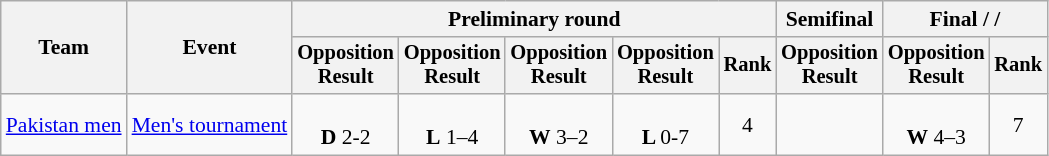<table class=wikitable style=font-size:90%;text-align:center>
<tr>
<th rowspan=2>Team</th>
<th rowspan=2>Event</th>
<th colspan=5>Preliminary round</th>
<th>Semifinal</th>
<th colspan=2>Final /  / </th>
</tr>
<tr style=font-size:95%>
<th>Opposition<br>Result</th>
<th>Opposition<br>Result</th>
<th>Opposition<br>Result</th>
<th>Opposition<br>Result</th>
<th>Rank</th>
<th>Opposition<br>Result</th>
<th>Opposition<br>Result</th>
<th>Rank</th>
</tr>
<tr>
<td align=left><a href='#'>Pakistan men</a></td>
<td align=left><a href='#'>Men's tournament</a></td>
<td><br> <strong>D</strong> 2-2</td>
<td><br> <strong>L</strong> 1–4</td>
<td><br> <strong>W</strong> 3–2</td>
<td><br> <strong>L </strong>0-7</td>
<td>4</td>
<td></td>
<td><br> <strong>W</strong> 4–3</td>
<td>7</td>
</tr>
</table>
